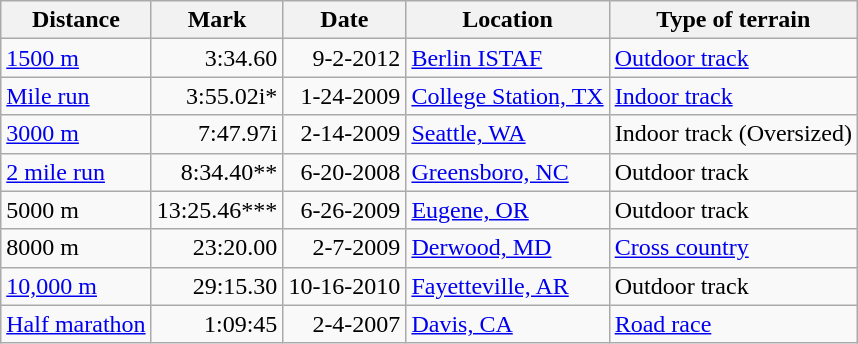<table class="wikitable">
<tr>
<th>Distance</th>
<th>Mark</th>
<th>Date</th>
<th>Location</th>
<th>Type of terrain</th>
</tr>
<tr>
<td><a href='#'>1500 m</a></td>
<td align=right>3:34.60</td>
<td align=right>9-2-2012</td>
<td><a href='#'>Berlin ISTAF</a></td>
<td><a href='#'>Outdoor track</a></td>
</tr>
<tr>
<td><a href='#'>Mile run</a></td>
<td align=right>3:55.02i*</td>
<td align=right>1-24-2009</td>
<td><a href='#'>College Station, TX</a></td>
<td><a href='#'>Indoor track</a></td>
</tr>
<tr>
<td><a href='#'>3000 m</a></td>
<td align=right>7:47.97i</td>
<td align=right>2-14-2009</td>
<td><a href='#'>Seattle, WA</a></td>
<td>Indoor track (Oversized)</td>
</tr>
<tr>
<td><a href='#'>2 mile run</a></td>
<td align=right>8:34.40**</td>
<td align=right>6-20-2008</td>
<td><a href='#'>Greensboro, NC</a></td>
<td>Outdoor track</td>
</tr>
<tr>
<td>5000 m</td>
<td align=right>13:25.46***</td>
<td align=right>6-26-2009</td>
<td><a href='#'>Eugene, OR</a></td>
<td>Outdoor track</td>
</tr>
<tr>
<td>8000 m</td>
<td align=right>23:20.00</td>
<td align=right>2-7-2009</td>
<td><a href='#'>Derwood, MD</a></td>
<td><a href='#'>Cross country</a></td>
</tr>
<tr>
<td><a href='#'>10,000 m</a></td>
<td align=right>29:15.30</td>
<td align=right>10-16-2010</td>
<td><a href='#'>Fayetteville, AR</a></td>
<td>Outdoor track</td>
</tr>
<tr>
<td><a href='#'>Half marathon</a></td>
<td align=right>1:09:45</td>
<td align=right>2-4-2007</td>
<td><a href='#'>Davis, CA</a></td>
<td><a href='#'>Road race</a></td>
</tr>
</table>
